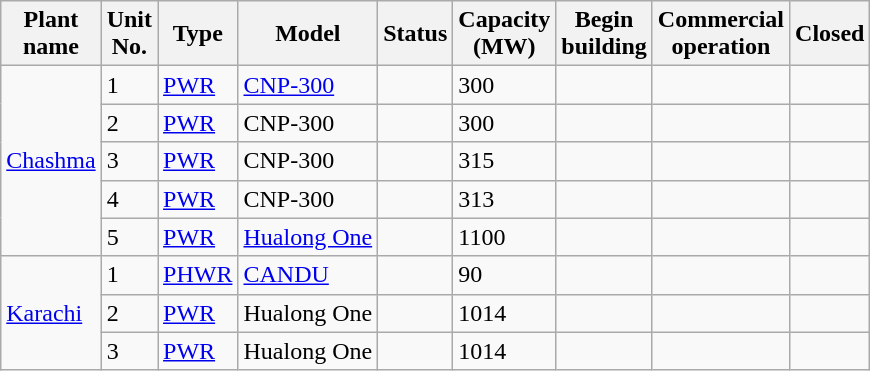<table class="wikitable sortable mw-datatable">
<tr>
<th>Plant<br>name</th>
<th>Unit<br>No.</th>
<th>Type</th>
<th>Model</th>
<th>Status</th>
<th>Capacity<br>(MW)</th>
<th>Begin<br>building</th>
<th>Commercial<br>operation</th>
<th>Closed</th>
</tr>
<tr>
<td rowspan=5><a href='#'>Chashma</a></td>
<td>1</td>
<td><a href='#'>PWR</a></td>
<td><a href='#'>CNP-300</a></td>
<td></td>
<td>300</td>
<td></td>
<td></td>
<td></td>
</tr>
<tr>
<td>2</td>
<td><a href='#'>PWR</a></td>
<td>CNP-300</td>
<td></td>
<td>300</td>
<td></td>
<td></td>
<td></td>
</tr>
<tr>
<td>3</td>
<td><a href='#'>PWR</a></td>
<td>CNP-300</td>
<td></td>
<td>315</td>
<td></td>
<td></td>
<td></td>
</tr>
<tr>
<td>4</td>
<td><a href='#'>PWR</a></td>
<td>CNP-300</td>
<td></td>
<td>313</td>
<td></td>
<td></td>
<td></td>
</tr>
<tr>
<td>5</td>
<td><a href='#'>PWR</a></td>
<td><a href='#'>Hualong One</a></td>
<td></td>
<td>1100</td>
<td></td>
<td></td>
<td></td>
</tr>
<tr>
<td rowspan=3><a href='#'>Karachi</a></td>
<td>1</td>
<td><a href='#'>PHWR</a></td>
<td><a href='#'>CANDU</a></td>
<td></td>
<td>90</td>
<td></td>
<td></td>
<td></td>
</tr>
<tr>
<td>2</td>
<td><a href='#'>PWR</a></td>
<td>Hualong One</td>
<td></td>
<td>1014</td>
<td></td>
<td></td>
<td></td>
</tr>
<tr>
<td>3</td>
<td><a href='#'>PWR</a></td>
<td>Hualong One</td>
<td></td>
<td>1014</td>
<td></td>
<td></td>
<td></td>
</tr>
</table>
